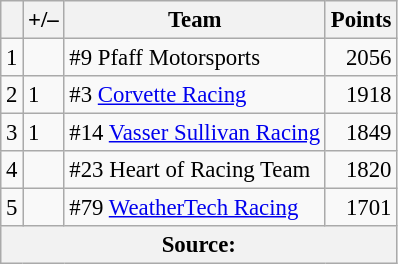<table class="wikitable" style="font-size: 95%;">
<tr>
<th scope="col"></th>
<th scope="col">+/–</th>
<th scope="col">Team</th>
<th scope="col">Points</th>
</tr>
<tr>
<td align=center>1</td>
<td align="left"></td>
<td> #9 Pfaff Motorsports</td>
<td align=right>2056</td>
</tr>
<tr>
<td align=center>2</td>
<td align="left"> 1</td>
<td> #3 <a href='#'>Corvette Racing</a></td>
<td align=right>1918</td>
</tr>
<tr>
<td align=center>3</td>
<td align="left"> 1</td>
<td> #14 <a href='#'>Vasser Sullivan Racing</a></td>
<td align=right>1849</td>
</tr>
<tr>
<td align=center>4</td>
<td align="left"></td>
<td> #23 Heart of Racing Team</td>
<td align=right>1820</td>
</tr>
<tr>
<td align=center>5</td>
<td align="left"></td>
<td> #79 <a href='#'>WeatherTech Racing</a></td>
<td align=right>1701</td>
</tr>
<tr>
<th colspan=5>Source:</th>
</tr>
</table>
